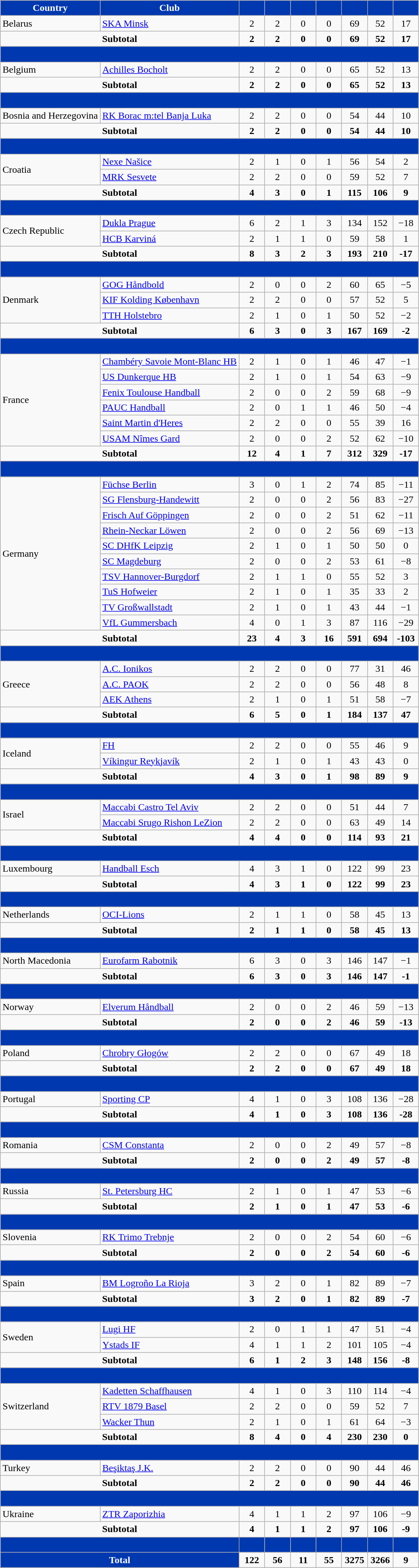<table class="wikitable collapsible collapsed" style="text-align: center">
<tr>
<th scope="col" style="color:#FFFFFF; background:#0038af">Country</th>
<th scope="col" style="color:#FFFFFF; background:#0038af">Club</th>
<th scope="col" width="35" style="color:#FFFFFF; background:#0038af"></th>
<th scope="col" width="35" style="color:#FFFFFF; background:#0038af"></th>
<th scope="col" width="35" style="color:#FFFFFF; background:#0038af"></th>
<th scope="col" width="35" style="color:#FFFFFF; background:#0038af"></th>
<th scope="col" width="35" style="color:#FFFFFF; background:#0038af"></th>
<th scope="col" width="35" style="color:#FFFFFF; background:#0038af"></th>
<th scope="col" width="35" style="color:#FFFFFF; background:#0038af"></th>
</tr>
<tr>
<td align=left> Belarus</td>
<td align=left><a href='#'>SKA Minsk</a></td>
<td>2</td>
<td>2</td>
<td>0</td>
<td>0</td>
<td>69</td>
<td>52</td>
<td>17</td>
</tr>
<tr>
<td scope="col" colspan=2 align-"center"><strong>Subtotal</strong></td>
<td><strong>2</strong></td>
<td><strong>2</strong></td>
<td><strong>0</strong></td>
<td><strong>0</strong></td>
<td><strong>69</strong></td>
<td><strong>52</strong></td>
<td><strong>17</strong></td>
</tr>
<tr>
<th scope="col" colspan=9 height="18" style="background:#0038af"></th>
</tr>
<tr>
<td align=left> Belgium</td>
<td align=left><a href='#'>Achilles Bocholt</a></td>
<td>2</td>
<td>2</td>
<td>0</td>
<td>0</td>
<td>65</td>
<td>52</td>
<td>13</td>
</tr>
<tr>
<td scope="col" colspan=2 align-"center"><strong>Subtotal</strong></td>
<td><strong>2</strong></td>
<td><strong>2</strong></td>
<td><strong>0</strong></td>
<td><strong>0</strong></td>
<td><strong>65</strong></td>
<td><strong>52</strong></td>
<td><strong>13</strong></td>
</tr>
<tr>
<th scope="col" colspan=9 height="18" style="background:#0038af"></th>
</tr>
<tr>
<td align=left> Bosnia and Herzegovina</td>
<td align=left><a href='#'>RK Borac m:tel Banja Luka</a></td>
<td>2</td>
<td>2</td>
<td>0</td>
<td>0</td>
<td>54</td>
<td>44</td>
<td>10</td>
</tr>
<tr>
<td scope="col" colspan=2 align-"center"><strong>Subtotal</strong></td>
<td><strong>2</strong></td>
<td><strong>2</strong></td>
<td><strong>0</strong></td>
<td><strong>0</strong></td>
<td><strong>54</strong></td>
<td><strong>44</strong></td>
<td><strong>10</strong></td>
</tr>
<tr>
<th scope="col" colspan=9 height="18" style="background:#0038af"></th>
</tr>
<tr>
<td rowspan=2 align=left> Croatia</td>
<td align=left><a href='#'>Nexe Našice</a></td>
<td>2</td>
<td>1</td>
<td>0</td>
<td>1</td>
<td>56</td>
<td>54</td>
<td>2</td>
</tr>
<tr>
<td align=left><a href='#'>MRK Sesvete</a></td>
<td>2</td>
<td>2</td>
<td>0</td>
<td>0</td>
<td>59</td>
<td>52</td>
<td>7</td>
</tr>
<tr>
<td scope="col" colspan=2 align-"center"><strong>Subtotal</strong></td>
<td><strong>4</strong></td>
<td><strong>3</strong></td>
<td><strong>0</strong></td>
<td><strong>1</strong></td>
<td><strong>115</strong></td>
<td><strong>106</strong></td>
<td><strong>9</strong></td>
</tr>
<tr>
<th scope="col" colspan=9 height="18" style="background:#0038af"></th>
</tr>
<tr>
<td rowspan=2 align=left> Czech Republic</td>
<td align=left><a href='#'>Dukla Prague</a></td>
<td>6</td>
<td>2</td>
<td>1</td>
<td>3</td>
<td>134</td>
<td>152</td>
<td>−18</td>
</tr>
<tr>
<td align=left><a href='#'>HCB Karviná</a></td>
<td>2</td>
<td>1</td>
<td>1</td>
<td>0</td>
<td>59</td>
<td>58</td>
<td>1</td>
</tr>
<tr>
<td scope="col" colspan=2 align-"center"><strong>Subtotal</strong></td>
<td><strong>8</strong></td>
<td><strong>3</strong></td>
<td><strong>2</strong></td>
<td><strong>3</strong></td>
<td><strong>193</strong></td>
<td><strong>210</strong></td>
<td><strong>-17</strong></td>
</tr>
<tr>
<th scope="col" colspan=9 height="18" style="background:#0038af"></th>
</tr>
<tr>
<td rowspan=3 align=left> Denmark</td>
<td align=left><a href='#'>GOG Håndbold</a></td>
<td>2</td>
<td>0</td>
<td>0</td>
<td>2</td>
<td>60</td>
<td>65</td>
<td>−5</td>
</tr>
<tr>
<td align=left><a href='#'>KIF Kolding København</a></td>
<td>2</td>
<td>2</td>
<td>0</td>
<td>0</td>
<td>57</td>
<td>52</td>
<td>5</td>
</tr>
<tr>
<td align=left><a href='#'>TTH Holstebro</a></td>
<td>2</td>
<td>1</td>
<td>0</td>
<td>1</td>
<td>50</td>
<td>52</td>
<td>−2</td>
</tr>
<tr>
<td scope="col" colspan=2 align-"center"><strong>Subtotal</strong></td>
<td><strong>6</strong></td>
<td><strong>3</strong></td>
<td><strong>0</strong></td>
<td><strong>3</strong></td>
<td><strong>167</strong></td>
<td><strong>169</strong></td>
<td><strong>-2</strong></td>
</tr>
<tr>
<th scope="col" colspan=9 height="18" style="background:#0038af"></th>
</tr>
<tr>
<td rowspan=6 align=left> France</td>
<td align=left><a href='#'>Chambéry Savoie Mont-Blanc HB</a></td>
<td>2</td>
<td>1</td>
<td>0</td>
<td>1</td>
<td>46</td>
<td>47</td>
<td>−1</td>
</tr>
<tr>
<td align=left><a href='#'>US Dunkerque HB</a></td>
<td>2</td>
<td>1</td>
<td>0</td>
<td>1</td>
<td>54</td>
<td>63</td>
<td>−9</td>
</tr>
<tr>
<td align=left><a href='#'>Fenix Toulouse Handball</a></td>
<td>2</td>
<td>0</td>
<td>0</td>
<td>2</td>
<td>59</td>
<td>68</td>
<td>−9</td>
</tr>
<tr>
<td align=left><a href='#'>PAUC Handball</a></td>
<td>2</td>
<td>0</td>
<td>1</td>
<td>1</td>
<td>46</td>
<td>50</td>
<td>−4</td>
</tr>
<tr>
<td align=left><a href='#'>Saint Martin d'Heres</a></td>
<td>2</td>
<td>2</td>
<td>0</td>
<td>0</td>
<td>55</td>
<td>39</td>
<td>16</td>
</tr>
<tr>
<td align=left><a href='#'>USAM Nîmes Gard</a></td>
<td>2</td>
<td>0</td>
<td>0</td>
<td>2</td>
<td>52</td>
<td>62</td>
<td>−10</td>
</tr>
<tr>
<td scope="col" colspan=2 align-"center"><strong>Subtotal</strong></td>
<td><strong>12</strong></td>
<td><strong>4</strong></td>
<td><strong>1</strong></td>
<td><strong>7</strong></td>
<td><strong>312</strong></td>
<td><strong>329</strong></td>
<td><strong>-17</strong></td>
</tr>
<tr>
<th scope="col" colspan=9 height="18" style="background:#0038af"></th>
</tr>
<tr>
<td rowspan=10 align=left> Germany</td>
<td align=left><a href='#'>Füchse Berlin</a></td>
<td>3</td>
<td>0</td>
<td>1</td>
<td>2</td>
<td>74</td>
<td>85</td>
<td>−11</td>
</tr>
<tr>
<td align=left><a href='#'>SG Flensburg-Handewitt</a></td>
<td>2</td>
<td>0</td>
<td>0</td>
<td>2</td>
<td>56</td>
<td>83</td>
<td>−27</td>
</tr>
<tr>
<td align=left><a href='#'>Frisch Auf Göppingen</a></td>
<td>2</td>
<td>0</td>
<td>0</td>
<td>2</td>
<td>51</td>
<td>62</td>
<td>−11</td>
</tr>
<tr>
<td align=left><a href='#'>Rhein-Neckar Löwen</a></td>
<td>2</td>
<td>0</td>
<td>0</td>
<td>2</td>
<td>56</td>
<td>69</td>
<td>−13</td>
</tr>
<tr>
<td align=left><a href='#'>SC DHfK Leipzig</a></td>
<td>2</td>
<td>1</td>
<td>0</td>
<td>1</td>
<td>50</td>
<td>50</td>
<td>0</td>
</tr>
<tr>
<td align=left><a href='#'>SC Magdeburg</a></td>
<td>2</td>
<td>0</td>
<td>0</td>
<td>2</td>
<td>53</td>
<td>61</td>
<td>−8</td>
</tr>
<tr>
<td align=left><a href='#'>TSV Hannover-Burgdorf</a></td>
<td>2</td>
<td>1</td>
<td>1</td>
<td>0</td>
<td>55</td>
<td>52</td>
<td>3</td>
</tr>
<tr>
<td align=left><a href='#'>TuS Hofweier</a></td>
<td>2</td>
<td>1</td>
<td>0</td>
<td>1</td>
<td>35</td>
<td>33</td>
<td>2</td>
</tr>
<tr>
<td align=left><a href='#'>TV Großwallstadt</a></td>
<td>2</td>
<td>1</td>
<td>0</td>
<td>1</td>
<td>43</td>
<td>44</td>
<td>−1</td>
</tr>
<tr>
<td align=left><a href='#'>VfL Gummersbach</a></td>
<td>4</td>
<td>0</td>
<td>1</td>
<td>3</td>
<td>87</td>
<td>116</td>
<td>−29</td>
</tr>
<tr>
<td scope="col" colspan=2 align-"center"><strong>Subtotal</strong></td>
<td><strong>23</strong></td>
<td><strong>4</strong></td>
<td><strong>3</strong></td>
<td><strong>16</strong></td>
<td><strong>591</strong></td>
<td><strong>694</strong></td>
<td><strong>-103</strong></td>
</tr>
<tr>
<th scope="col" colspan=9 height="18" style="background:#0038af"></th>
</tr>
<tr>
<td rowspan=3 align=left> Greece</td>
<td align=left><a href='#'>A.C. Ionikos</a></td>
<td>2</td>
<td>2</td>
<td>0</td>
<td>0</td>
<td>77</td>
<td>31</td>
<td>46</td>
</tr>
<tr>
<td align=left><a href='#'>A.C. PAOK</a></td>
<td>2</td>
<td>2</td>
<td>0</td>
<td>0</td>
<td>56</td>
<td>48</td>
<td>8</td>
</tr>
<tr>
<td align=left><a href='#'>AEK Athens</a></td>
<td>2</td>
<td>1</td>
<td>0</td>
<td>1</td>
<td>51</td>
<td>58</td>
<td>−7</td>
</tr>
<tr>
<td scope="col" colspan=2 align-"center"><strong>Subtotal</strong></td>
<td><strong>6</strong></td>
<td><strong>5</strong></td>
<td><strong>0</strong></td>
<td><strong>1</strong></td>
<td><strong>184</strong></td>
<td><strong>137</strong></td>
<td><strong>47</strong></td>
</tr>
<tr>
<th scope="col" colspan=9 height="18" style="background:#0038af"></th>
</tr>
<tr>
<td rowspan=2 align=left> Iceland</td>
<td align=left><a href='#'>FH</a></td>
<td>2</td>
<td>2</td>
<td>0</td>
<td>0</td>
<td>55</td>
<td>46</td>
<td>9</td>
</tr>
<tr>
<td align=left><a href='#'>Víkingur Reykjavík</a></td>
<td>2</td>
<td>1</td>
<td>0</td>
<td>1</td>
<td>43</td>
<td>43</td>
<td>0</td>
</tr>
<tr>
<td scope="col" colspan=2 align-"center"><strong>Subtotal</strong></td>
<td><strong>4</strong></td>
<td><strong>3</strong></td>
<td><strong>0</strong></td>
<td><strong>1</strong></td>
<td><strong>98</strong></td>
<td><strong>89</strong></td>
<td><strong>9</strong></td>
</tr>
<tr>
<th scope="col" colspan=9 height="18" style="background:#0038af"></th>
</tr>
<tr>
<td rowspan=2 align=left> Israel</td>
<td align=left><a href='#'>Maccabi Castro Tel Aviv</a></td>
<td>2</td>
<td>2</td>
<td>0</td>
<td>0</td>
<td>51</td>
<td>44</td>
<td>7</td>
</tr>
<tr>
<td align=left><a href='#'>Maccabi Srugo Rishon LeZion</a></td>
<td>2</td>
<td>2</td>
<td>0</td>
<td>0</td>
<td>63</td>
<td>49</td>
<td>14</td>
</tr>
<tr>
<td scope="col" colspan=2 align-"center"><strong>Subtotal</strong></td>
<td><strong>4</strong></td>
<td><strong>4</strong></td>
<td><strong>0</strong></td>
<td><strong>0</strong></td>
<td><strong>114</strong></td>
<td><strong>93</strong></td>
<td><strong>21</strong></td>
</tr>
<tr>
<th scope="col" colspan=9 height="18" style="background:#0038af"></th>
</tr>
<tr>
<td align=left> Luxembourg</td>
<td align=left><a href='#'>Handball Esch</a></td>
<td>4</td>
<td>3</td>
<td>1</td>
<td>0</td>
<td>122</td>
<td>99</td>
<td>23</td>
</tr>
<tr>
<td scope="col" colspan=2 align-"center"><strong>Subtotal</strong></td>
<td><strong>4</strong></td>
<td><strong>3</strong></td>
<td><strong>1</strong></td>
<td><strong>0</strong></td>
<td><strong>122</strong></td>
<td><strong>99</strong></td>
<td><strong>23</strong></td>
</tr>
<tr>
<th scope="col" colspan=9 height="18" style="background:#0038af"></th>
</tr>
<tr>
<td align=left> Netherlands</td>
<td align=left><a href='#'>OCI-Lions</a></td>
<td>2</td>
<td>1</td>
<td>1</td>
<td>0</td>
<td>58</td>
<td>45</td>
<td>13</td>
</tr>
<tr>
<td scope="col" colspan=2 align-"center"><strong>Subtotal</strong></td>
<td><strong>2</strong></td>
<td><strong>1</strong></td>
<td><strong>1</strong></td>
<td><strong>0</strong></td>
<td><strong>58</strong></td>
<td><strong>45</strong></td>
<td><strong>13</strong></td>
</tr>
<tr>
<th scope="col" colspan=9 height="18" style="background:#0038af"></th>
</tr>
<tr>
<td align=left> North Macedonia</td>
<td align=left><a href='#'>Eurofarm Rabotnik</a></td>
<td>6</td>
<td>3</td>
<td>0</td>
<td>3</td>
<td>146</td>
<td>147</td>
<td>−1</td>
</tr>
<tr>
<td scope="col" colspan=2 align-"center"><strong>Subtotal</strong></td>
<td><strong>6</strong></td>
<td><strong>3</strong></td>
<td><strong>0</strong></td>
<td><strong>3</strong></td>
<td><strong>146</strong></td>
<td><strong>147</strong></td>
<td><strong>-1</strong></td>
</tr>
<tr>
<th scope="col" colspan=9 height="18" style="background:#0038af"></th>
</tr>
<tr>
<td align=left> Norway</td>
<td align=left><a href='#'>Elverum Håndball</a></td>
<td>2</td>
<td>0</td>
<td>0</td>
<td>2</td>
<td>46</td>
<td>59</td>
<td>−13</td>
</tr>
<tr>
<td scope="col" colspan=2 align-"center"><strong>Subtotal</strong></td>
<td><strong>2</strong></td>
<td><strong>0</strong></td>
<td><strong>0</strong></td>
<td><strong>2</strong></td>
<td><strong>46</strong></td>
<td><strong>59</strong></td>
<td><strong>-13</strong></td>
</tr>
<tr>
<th scope="col" colspan=9 height="18" style="background:#0038af"></th>
</tr>
<tr>
<td align=left> Poland</td>
<td align=left><a href='#'>Chrobry Głogów</a></td>
<td>2</td>
<td>2</td>
<td>0</td>
<td>0</td>
<td>67</td>
<td>49</td>
<td>18</td>
</tr>
<tr>
<td scope="col" colspan=2 align-"center"><strong>Subtotal</strong></td>
<td><strong>2</strong></td>
<td><strong>2</strong></td>
<td><strong>0</strong></td>
<td><strong>0</strong></td>
<td><strong>67</strong></td>
<td><strong>49</strong></td>
<td><strong>18</strong></td>
</tr>
<tr>
<th scope="col" colspan=9 height="18" style="background:#0038af"></th>
</tr>
<tr>
<td align=left> Portugal</td>
<td align=left><a href='#'>Sporting CP</a></td>
<td>4</td>
<td>1</td>
<td>0</td>
<td>3</td>
<td>108</td>
<td>136</td>
<td>−28</td>
</tr>
<tr>
<td scope="col" colspan=2 align-"center"><strong>Subtotal</strong></td>
<td><strong>4</strong></td>
<td><strong>1</strong></td>
<td><strong>0</strong></td>
<td><strong>3</strong></td>
<td><strong>108</strong></td>
<td><strong>136</strong></td>
<td><strong>-28</strong></td>
</tr>
<tr>
<th scope="col" colspan=9 height="18" style="background:#0038af"></th>
</tr>
<tr>
<td align=left> Romania</td>
<td align=left><a href='#'>CSM Constanta</a></td>
<td>2</td>
<td>0</td>
<td>0</td>
<td>2</td>
<td>49</td>
<td>57</td>
<td>−8</td>
</tr>
<tr>
<td scope="col" colspan=2 align-"center"><strong>Subtotal</strong></td>
<td><strong>2</strong></td>
<td><strong>0</strong></td>
<td><strong>0</strong></td>
<td><strong>2</strong></td>
<td><strong>49</strong></td>
<td><strong>57</strong></td>
<td><strong>-8</strong></td>
</tr>
<tr>
<th scope="col" colspan=9 height="18" style="background:#0038af"></th>
</tr>
<tr>
<td align=left> Russia</td>
<td align=left><a href='#'>St. Petersburg HC</a></td>
<td>2</td>
<td>1</td>
<td>0</td>
<td>1</td>
<td>47</td>
<td>53</td>
<td>−6</td>
</tr>
<tr>
<td scope="col" colspan=2 align-"center"><strong>Subtotal</strong></td>
<td><strong>2</strong></td>
<td><strong>1</strong></td>
<td><strong>0</strong></td>
<td><strong>1</strong></td>
<td><strong>47</strong></td>
<td><strong>53</strong></td>
<td><strong>-6</strong></td>
</tr>
<tr>
<th scope="col" colspan=9 height="18" style="background:#0038af"></th>
</tr>
<tr>
<td align=left> Slovenia</td>
<td align=left><a href='#'>RK Trimo Trebnje</a></td>
<td>2</td>
<td>0</td>
<td>0</td>
<td>2</td>
<td>54</td>
<td>60</td>
<td>−6</td>
</tr>
<tr>
<td scope="col" colspan=2 align-"center"><strong>Subtotal</strong></td>
<td><strong>2</strong></td>
<td><strong>0</strong></td>
<td><strong>0</strong></td>
<td><strong>2</strong></td>
<td><strong>54</strong></td>
<td><strong>60</strong></td>
<td><strong>-6</strong></td>
</tr>
<tr>
<th scope="col" colspan=9 height="18" style="background:#0038af"></th>
</tr>
<tr>
<td align=left> Spain</td>
<td align=left><a href='#'>BM Logroño La Rioja</a></td>
<td>3</td>
<td>2</td>
<td>0</td>
<td>1</td>
<td>82</td>
<td>89</td>
<td>−7</td>
</tr>
<tr>
<td scope="col" colspan=2 align-"center"><strong>Subtotal</strong></td>
<td><strong>3</strong></td>
<td><strong>2</strong></td>
<td><strong>0</strong></td>
<td><strong>1</strong></td>
<td><strong>82</strong></td>
<td><strong>89</strong></td>
<td><strong>-7</strong></td>
</tr>
<tr>
<th scope="col" colspan=9 height="18" style="background:#0038af"></th>
</tr>
<tr>
<td rowspan=2 align=left> Sweden</td>
<td align=left><a href='#'>Lugi HF</a></td>
<td>2</td>
<td>0</td>
<td>1</td>
<td>1</td>
<td>47</td>
<td>51</td>
<td>−4</td>
</tr>
<tr>
<td align=left><a href='#'>Ystads IF</a></td>
<td>4</td>
<td>1</td>
<td>1</td>
<td>2</td>
<td>101</td>
<td>105</td>
<td>−4</td>
</tr>
<tr>
<td scope="col" colspan=2 align-"center"><strong>Subtotal</strong></td>
<td><strong>6</strong></td>
<td><strong>1</strong></td>
<td><strong>2</strong></td>
<td><strong>3</strong></td>
<td><strong>148</strong></td>
<td><strong>156</strong></td>
<td><strong>-8</strong></td>
</tr>
<tr>
<th scope="col" colspan=9 height="18" style="background:#0038af"></th>
</tr>
<tr>
<td rowspan=3 align=left> Switzerland</td>
<td align=left><a href='#'>Kadetten Schaffhausen</a></td>
<td>4</td>
<td>1</td>
<td>0</td>
<td>3</td>
<td>110</td>
<td>114</td>
<td>−4</td>
</tr>
<tr>
<td align=left><a href='#'>RTV 1879 Basel</a></td>
<td>2</td>
<td>2</td>
<td>0</td>
<td>0</td>
<td>59</td>
<td>52</td>
<td>7</td>
</tr>
<tr>
<td align=left><a href='#'>Wacker Thun</a></td>
<td>2</td>
<td>1</td>
<td>0</td>
<td>1</td>
<td>61</td>
<td>64</td>
<td>−3</td>
</tr>
<tr>
<td scope="col" colspan=2 align-"center"><strong>Subtotal</strong></td>
<td><strong>8</strong></td>
<td><strong>4</strong></td>
<td><strong>0</strong></td>
<td><strong>4</strong></td>
<td><strong>230</strong></td>
<td><strong>230</strong></td>
<td><strong>0</strong></td>
</tr>
<tr>
<th scope="col" colspan=9 height="18" style="background:#0038af"></th>
</tr>
<tr>
<td align=left> Turkey</td>
<td align=left><a href='#'>Beşiktaş J.K.</a></td>
<td>2</td>
<td>2</td>
<td>0</td>
<td>0</td>
<td>90</td>
<td>44</td>
<td>46</td>
</tr>
<tr>
<td scope="col" colspan=2 align-"center"><strong>Subtotal</strong></td>
<td><strong>2</strong></td>
<td><strong>2</strong></td>
<td><strong>0</strong></td>
<td><strong>0</strong></td>
<td><strong>90</strong></td>
<td><strong>44</strong></td>
<td><strong>46</strong></td>
</tr>
<tr>
<th scope="col" colspan=9 height="18" style="background:#0038af"></th>
</tr>
<tr>
<td align=left> Ukraine</td>
<td align=left><a href='#'>ZTR Zaporizhia</a></td>
<td>4</td>
<td>1</td>
<td>1</td>
<td>2</td>
<td>97</td>
<td>106</td>
<td>−9</td>
</tr>
<tr>
<td scope="col" colspan=2 align-"center"><strong>Subtotal</strong></td>
<td><strong>4</strong></td>
<td><strong>1</strong></td>
<td><strong>1</strong></td>
<td><strong>2</strong></td>
<td><strong>97</strong></td>
<td><strong>106</strong></td>
<td><strong>-9</strong></td>
</tr>
<tr>
<th scope="col" colspan=2 height="18" style="color:#FFFFFF; background:#0038af"></th>
<th scope="col" width="35" style="color:#FFFFFF; background:#0038af"></th>
<th scope="col" width="35" style="color:#FFFFFF; background:#0038af"></th>
<th scope="col" width="35" style="color:#FFFFFF; background:#0038af"></th>
<th scope="col" width="35" style="color:#FFFFFF; background:#0038af"></th>
<th scope="col" width="35" style="color:#FFFFFF; background:#0038af"></th>
<th scope="col" width="35" style="color:#FFFFFF; background:#0038af"></th>
<th scope="col" width="35" style="color:#FFFFFF; background:#0038af"></th>
</tr>
<tr>
<td colspan=2 align-"center" style="color:#FFFFFF; background:#0038af"><strong>Total</strong></td>
<td><strong>122</strong></td>
<td><strong>56</strong></td>
<td><strong>11</strong></td>
<td><strong>55</strong></td>
<td><strong>3275</strong></td>
<td><strong>3266</strong></td>
<td><strong>9</strong></td>
</tr>
</table>
